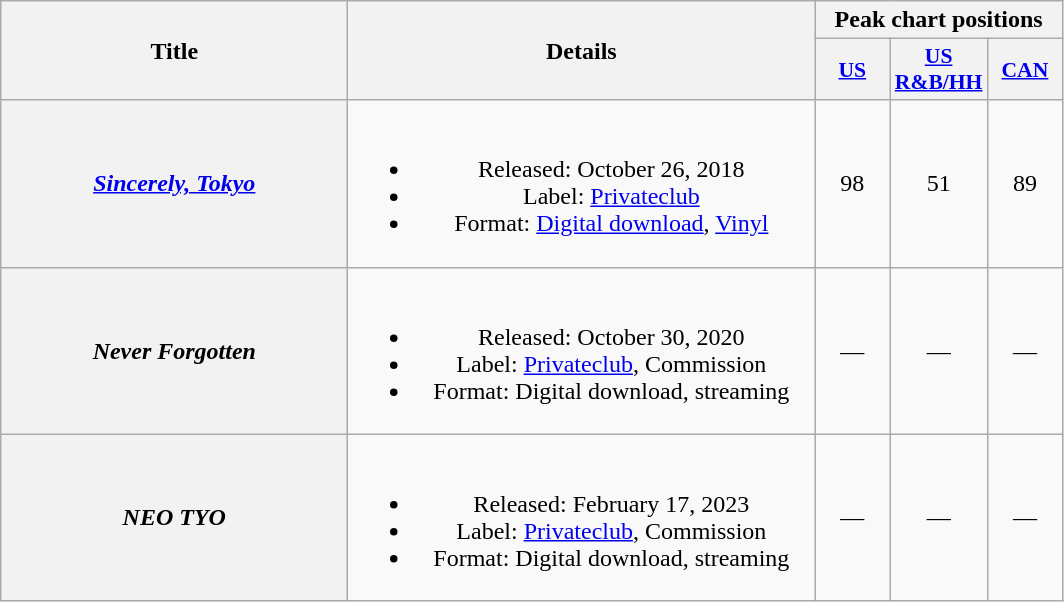<table class="wikitable plainrowheaders" style="text-align:center;">
<tr>
<th scope="col" rowspan="2" style="width:14em;">Title</th>
<th scope="col" rowspan="2" style="width:19em;">Details</th>
<th colspan="3" scope="col">Peak chart positions</th>
</tr>
<tr>
<th scope="col" style="width:3em;font-size:90%;"><a href='#'>US</a><br></th>
<th scope="col" style="width:3em;font-size:90%;"><a href='#'>US R&B/HH</a><br></th>
<th scope="col" style="width:3em;font-size:90%;"><a href='#'>CAN</a><br></th>
</tr>
<tr>
<th scope="row"><em><a href='#'>Sincerely, Tokyo</a></em></th>
<td><br><ul><li>Released: October 26, 2018</li><li>Label: <a href='#'>Privateclub</a></li><li>Format: <a href='#'>Digital download</a>, <a href='#'>Vinyl</a></li></ul></td>
<td>98</td>
<td>51</td>
<td>89</td>
</tr>
<tr>
<th scope="row"><em>Never Forgotten</em></th>
<td><br><ul><li>Released: October 30, 2020</li><li>Label: <a href='#'>Privateclub</a>, Commission</li><li>Format: Digital download, streaming</li></ul></td>
<td>—</td>
<td>—</td>
<td>—</td>
</tr>
<tr>
<th scope="row"><em>NEO TYO</em></th>
<td><br><ul><li>Released: February 17, 2023</li><li>Label: <a href='#'>Privateclub</a>, Commission</li><li>Format: Digital download, streaming</li></ul></td>
<td>—</td>
<td>—</td>
<td>—</td>
</tr>
</table>
